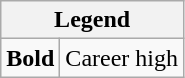<table class="wikitable mw-collapsible mw-collapsed">
<tr>
<th colspan="2">Legend</th>
</tr>
<tr>
<td><strong>Bold</strong></td>
<td>Career high</td>
</tr>
</table>
